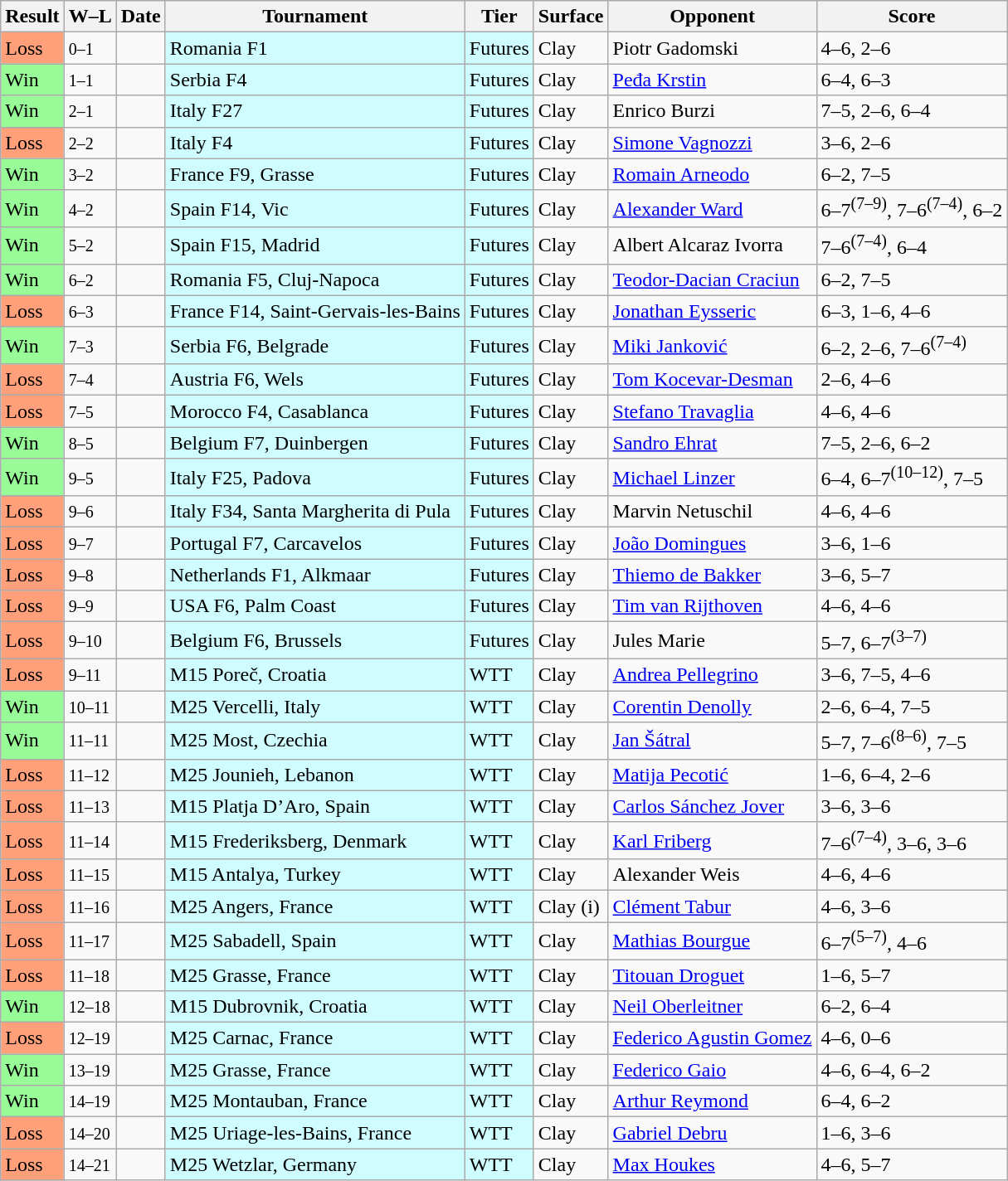<table class="sortable wikitable">
<tr>
<th>Result</th>
<th class="unsortable">W–L</th>
<th>Date</th>
<th>Tournament</th>
<th>Tier</th>
<th>Surface</th>
<th>Opponent</th>
<th class="unsortable">Score</th>
</tr>
<tr>
<td bgcolor=FFA07A>Loss</td>
<td><small>0–1</small></td>
<td></td>
<td style="background:#cffcff;">Romania F1</td>
<td style="background:#cffcff;">Futures</td>
<td>Clay</td>
<td> Piotr Gadomski</td>
<td>4–6, 2–6</td>
</tr>
<tr>
<td bgcolor=98FB98>Win</td>
<td><small>1–1</small></td>
<td></td>
<td style="background:#cffcff;">Serbia F4</td>
<td style="background:#cffcff;">Futures</td>
<td>Clay</td>
<td> <a href='#'>Peđa Krstin</a></td>
<td>6–4, 6–3</td>
</tr>
<tr>
<td bgcolor=98FB98>Win</td>
<td><small>2–1</small></td>
<td></td>
<td style="background:#cffcff;">Italy F27</td>
<td style="background:#cffcff;">Futures</td>
<td>Clay</td>
<td> Enrico Burzi</td>
<td>7–5, 2–6, 6–4</td>
</tr>
<tr>
<td bgcolor=FFA07A>Loss</td>
<td><small>2–2</small></td>
<td></td>
<td style="background:#cffcff;">Italy F4</td>
<td style="background:#cffcff;">Futures</td>
<td>Clay</td>
<td> <a href='#'>Simone Vagnozzi</a></td>
<td>3–6, 2–6</td>
</tr>
<tr>
<td bgcolor=98FB98>Win</td>
<td><small>3–2</small></td>
<td></td>
<td style="background:#cffcff;">France F9, Grasse</td>
<td style="background:#cffcff;">Futures</td>
<td>Clay</td>
<td> <a href='#'>Romain Arneodo</a></td>
<td>6–2, 7–5</td>
</tr>
<tr>
<td bgcolor=98FB98>Win</td>
<td><small>4–2</small></td>
<td></td>
<td style="background:#cffcff;">Spain F14, Vic</td>
<td style="background:#cffcff;">Futures</td>
<td>Clay</td>
<td> <a href='#'>Alexander Ward</a></td>
<td>6–7<sup>(7–9)</sup>, 7–6<sup>(7–4)</sup>, 6–2</td>
</tr>
<tr>
<td bgcolor=98FB98>Win</td>
<td><small>5–2</small></td>
<td></td>
<td style="background:#cffcff;">Spain F15, Madrid</td>
<td style="background:#cffcff;">Futures</td>
<td>Clay</td>
<td> Albert Alcaraz Ivorra</td>
<td>7–6<sup>(7–4)</sup>, 6–4</td>
</tr>
<tr>
<td bgcolor=98FB98>Win</td>
<td><small>6–2</small></td>
<td></td>
<td style="background:#cffcff;">Romania F5, Cluj-Napoca</td>
<td style="background:#cffcff;">Futures</td>
<td>Clay</td>
<td> <a href='#'>Teodor-Dacian Craciun</a></td>
<td>6–2, 7–5</td>
</tr>
<tr>
<td bgcolor=FFA07A>Loss</td>
<td><small>6–3</small></td>
<td></td>
<td style="background:#cffcff;">France F14, Saint-Gervais-les-Bains</td>
<td style="background:#cffcff;">Futures</td>
<td>Clay</td>
<td> <a href='#'>Jonathan Eysseric</a></td>
<td>6–3, 1–6, 4–6</td>
</tr>
<tr>
<td bgcolor=98FB98>Win</td>
<td><small>7–3</small></td>
<td></td>
<td style="background:#cffcff;">Serbia F6, Belgrade</td>
<td style="background:#cffcff;">Futures</td>
<td>Clay</td>
<td> <a href='#'>Miki Janković</a></td>
<td>6–2, 2–6, 7–6<sup>(7–4)</sup></td>
</tr>
<tr>
<td bgcolor=FFA07A>Loss</td>
<td><small>7–4</small></td>
<td></td>
<td style="background:#cffcff;">Austria F6, Wels</td>
<td style="background:#cffcff;">Futures</td>
<td>Clay</td>
<td> <a href='#'>Tom Kocevar-Desman</a></td>
<td>2–6, 4–6</td>
</tr>
<tr>
<td bgcolor=FFA07A>Loss</td>
<td><small>7–5</small></td>
<td></td>
<td style="background:#cffcff;">Morocco F4, Casablanca</td>
<td style="background:#cffcff;">Futures</td>
<td>Clay</td>
<td> <a href='#'>Stefano Travaglia</a></td>
<td>4–6, 4–6</td>
</tr>
<tr>
<td bgcolor=98FB98>Win</td>
<td><small>8–5</small></td>
<td></td>
<td style="background:#cffcff;">Belgium F7, Duinbergen</td>
<td style="background:#cffcff;">Futures</td>
<td>Clay</td>
<td> <a href='#'>Sandro Ehrat</a></td>
<td>7–5, 2–6, 6–2</td>
</tr>
<tr>
<td bgcolor=98FB98>Win</td>
<td><small>9–5</small></td>
<td></td>
<td style="background:#cffcff;">Italy F25, Padova</td>
<td style="background:#cffcff;">Futures</td>
<td>Clay</td>
<td> <a href='#'>Michael Linzer</a></td>
<td>6–4, 6–7<sup>(10–12)</sup>, 7–5</td>
</tr>
<tr>
<td bgcolor=FFA07A>Loss</td>
<td><small>9–6</small></td>
<td></td>
<td style="background:#cffcff;">Italy F34, Santa Margherita di Pula</td>
<td style="background:#cffcff;">Futures</td>
<td>Clay</td>
<td> Marvin Netuschil</td>
<td>4–6, 4–6</td>
</tr>
<tr>
<td bgcolor=FFA07A>Loss</td>
<td><small>9–7</small></td>
<td></td>
<td style="background:#cffcff;">Portugal F7, Carcavelos</td>
<td style="background:#cffcff;">Futures</td>
<td>Clay</td>
<td> <a href='#'>João Domingues</a></td>
<td>3–6, 1–6</td>
</tr>
<tr>
<td bgcolor=FFA07A>Loss</td>
<td><small>9–8</small></td>
<td></td>
<td style="background:#cffcff;">Netherlands F1, Alkmaar</td>
<td style="background:#cffcff;">Futures</td>
<td>Clay</td>
<td> <a href='#'>Thiemo de Bakker</a></td>
<td>3–6, 5–7</td>
</tr>
<tr>
<td bgcolor=FFA07A>Loss</td>
<td><small>9–9</small></td>
<td></td>
<td style="background:#cffcff;">USA F6, Palm Coast</td>
<td style="background:#cffcff;">Futures</td>
<td>Clay</td>
<td> <a href='#'>Tim van Rijthoven</a></td>
<td>4–6, 4–6</td>
</tr>
<tr>
<td bgcolor=FFA07A>Loss</td>
<td><small>9–10</small></td>
<td></td>
<td style="background:#cffcff;">Belgium F6, Brussels</td>
<td style="background:#cffcff;">Futures</td>
<td>Clay</td>
<td> Jules Marie</td>
<td>5–7, 6–7<sup>(3–7)</sup></td>
</tr>
<tr>
<td bgcolor=FFA07A>Loss</td>
<td><small>9–11</small></td>
<td></td>
<td style="background:#cffcff;">M15 Poreč, Croatia</td>
<td style="background:#cffcff;">WTT</td>
<td>Clay</td>
<td> <a href='#'>Andrea Pellegrino</a></td>
<td>3–6, 7–5, 4–6</td>
</tr>
<tr>
<td bgcolor=98FB98>Win</td>
<td><small>10–11</small></td>
<td></td>
<td style="background:#cffcff;">M25 Vercelli, Italy</td>
<td style="background:#cffcff;">WTT</td>
<td>Clay</td>
<td> <a href='#'>Corentin Denolly</a></td>
<td>2–6, 6–4, 7–5</td>
</tr>
<tr>
<td bgcolor=98FB98>Win</td>
<td><small>11–11</small></td>
<td></td>
<td style="background:#cffcff;">M25 Most, Czechia</td>
<td style="background:#cffcff;">WTT</td>
<td>Clay</td>
<td> <a href='#'>Jan Šátral</a></td>
<td>5–7, 7–6<sup>(8–6)</sup>, 7–5</td>
</tr>
<tr>
<td bgcolor=FFA07A>Loss</td>
<td><small>11–12</small></td>
<td></td>
<td style="background:#cffcff;">M25 Jounieh, Lebanon</td>
<td style="background:#cffcff;">WTT</td>
<td>Clay</td>
<td> <a href='#'>Matija Pecotić</a></td>
<td>1–6, 6–4, 2–6</td>
</tr>
<tr>
<td bgcolor=FFA07A>Loss</td>
<td><small>11–13</small></td>
<td></td>
<td style="background:#cffcff;">M15 Platja D’Aro, Spain</td>
<td style="background:#cffcff;">WTT</td>
<td>Clay</td>
<td> <a href='#'>Carlos Sánchez Jover</a></td>
<td>3–6, 3–6</td>
</tr>
<tr>
<td bgcolor=FFA07A>Loss</td>
<td><small>11–14</small></td>
<td></td>
<td style="background:#cffcff;">M15 Frederiksberg, Denmark</td>
<td style="background:#cffcff;">WTT</td>
<td>Clay</td>
<td> <a href='#'>Karl Friberg</a></td>
<td>7–6<sup>(7–4)</sup>, 3–6, 3–6</td>
</tr>
<tr>
<td bgcolor=FFA07A>Loss</td>
<td><small>11–15</small></td>
<td></td>
<td style="background:#cffcff;">M15 Antalya, Turkey</td>
<td style="background:#cffcff;">WTT</td>
<td>Clay</td>
<td> Alexander Weis</td>
<td>4–6, 4–6</td>
</tr>
<tr>
<td bgcolor=FFA07A>Loss</td>
<td><small>11–16</small></td>
<td></td>
<td style="background:#cffcff;">M25 Angers, France</td>
<td style="background:#cffcff;">WTT</td>
<td>Clay (i)</td>
<td> <a href='#'>Clément Tabur</a></td>
<td>4–6, 3–6</td>
</tr>
<tr>
<td bgcolor=FFA07A>Loss</td>
<td><small>11–17</small></td>
<td></td>
<td style="background:#cffcff;">M25 Sabadell, Spain</td>
<td style="background:#cffcff;">WTT</td>
<td>Clay</td>
<td> <a href='#'>Mathias Bourgue</a></td>
<td>6–7<sup>(5–7)</sup>, 4–6</td>
</tr>
<tr>
<td bgcolor=FFA07A>Loss</td>
<td><small>11–18</small></td>
<td></td>
<td style="background:#cffcff;">M25 Grasse, France</td>
<td style="background:#cffcff;">WTT</td>
<td>Clay</td>
<td> <a href='#'>Titouan Droguet</a></td>
<td>1–6, 5–7</td>
</tr>
<tr>
<td bgcolor=98FB98>Win</td>
<td><small>12–18</small></td>
<td></td>
<td style="background:#cffcff;">M15 Dubrovnik, Croatia</td>
<td style="background:#cffcff;">WTT</td>
<td>Clay</td>
<td> <a href='#'>Neil Oberleitner</a></td>
<td>6–2, 6–4</td>
</tr>
<tr>
<td bgcolor=FFA07A>Loss</td>
<td><small>12–19</small></td>
<td></td>
<td style="background:#cffcff;">M25 Carnac, France</td>
<td style="background:#cffcff;">WTT</td>
<td>Clay</td>
<td> <a href='#'>Federico Agustin Gomez</a></td>
<td>4–6, 0–6</td>
</tr>
<tr>
<td bgcolor=98FB98>Win</td>
<td><small>13–19</small></td>
<td></td>
<td style="background:#cffcff;">M25 Grasse, France</td>
<td style="background:#cffcff;">WTT</td>
<td>Clay</td>
<td> <a href='#'>Federico Gaio</a></td>
<td>4–6, 6–4, 6–2</td>
</tr>
<tr>
<td bgcolor=98FB98>Win</td>
<td><small>14–19</small></td>
<td></td>
<td style="background:#cffcff;">M25 Montauban, France</td>
<td style="background:#cffcff;">WTT</td>
<td>Clay</td>
<td> <a href='#'>Arthur Reymond</a></td>
<td>6–4, 6–2</td>
</tr>
<tr>
<td bgcolor=FFA07A>Loss</td>
<td><small>14–20</small></td>
<td></td>
<td style="background:#cffcff;">M25 Uriage-les-Bains, France</td>
<td style="background:#cffcff;">WTT</td>
<td>Clay</td>
<td> <a href='#'>Gabriel Debru</a></td>
<td>1–6, 3–6</td>
</tr>
<tr>
<td bgcolor=FFA07A>Loss</td>
<td><small>14–21</small></td>
<td></td>
<td style="background:#cffcff;">M25 Wetzlar, Germany</td>
<td style="background:#cffcff;">WTT</td>
<td>Clay</td>
<td> <a href='#'>Max Houkes</a></td>
<td>4–6, 5–7</td>
</tr>
</table>
